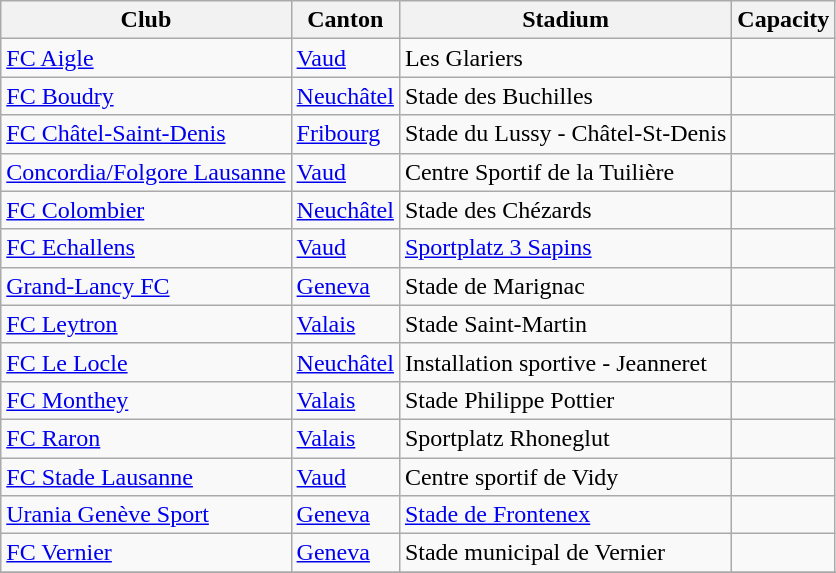<table class="wikitable">
<tr>
<th>Club</th>
<th>Canton</th>
<th>Stadium</th>
<th>Capacity</th>
</tr>
<tr>
<td><a href='#'>FC Aigle</a></td>
<td><a href='#'>Vaud</a></td>
<td>Les Glariers</td>
<td></td>
</tr>
<tr>
<td><a href='#'>FC Boudry</a></td>
<td><a href='#'>Neuchâtel</a></td>
<td>Stade des Buchilles</td>
<td></td>
</tr>
<tr>
<td><a href='#'>FC Châtel-Saint-Denis</a></td>
<td><a href='#'>Fribourg</a></td>
<td>Stade du Lussy - Châtel-St-Denis</td>
<td></td>
</tr>
<tr>
<td><a href='#'>Concordia/Folgore Lausanne</a></td>
<td><a href='#'>Vaud</a></td>
<td>Centre Sportif de la Tuilière</td>
<td></td>
</tr>
<tr>
<td><a href='#'>FC Colombier</a></td>
<td><a href='#'>Neuchâtel</a></td>
<td>Stade des Chézards</td>
<td></td>
</tr>
<tr>
<td><a href='#'>FC Echallens</a></td>
<td><a href='#'>Vaud</a></td>
<td><a href='#'>Sportplatz 3 Sapins</a></td>
<td></td>
</tr>
<tr>
<td><a href='#'>Grand-Lancy FC</a></td>
<td><a href='#'>Geneva</a></td>
<td>Stade de Marignac</td>
<td></td>
</tr>
<tr>
<td><a href='#'>FC Leytron</a></td>
<td><a href='#'>Valais</a></td>
<td>Stade Saint-Martin</td>
<td></td>
</tr>
<tr>
<td><a href='#'>FC Le Locle</a></td>
<td><a href='#'>Neuchâtel</a></td>
<td>Installation sportive - Jeanneret</td>
<td></td>
</tr>
<tr>
<td><a href='#'>FC Monthey</a></td>
<td><a href='#'>Valais</a></td>
<td>Stade Philippe Pottier</td>
<td></td>
</tr>
<tr>
<td><a href='#'>FC Raron</a></td>
<td><a href='#'>Valais</a></td>
<td>Sportplatz Rhoneglut</td>
<td></td>
</tr>
<tr>
<td><a href='#'>FC Stade Lausanne</a></td>
<td><a href='#'>Vaud</a></td>
<td>Centre sportif de Vidy</td>
<td></td>
</tr>
<tr>
<td><a href='#'>Urania Genève Sport</a></td>
<td><a href='#'>Geneva</a></td>
<td><a href='#'>Stade de Frontenex</a></td>
<td></td>
</tr>
<tr>
<td><a href='#'>FC Vernier</a></td>
<td><a href='#'>Geneva</a></td>
<td>Stade municipal de Vernier</td>
<td></td>
</tr>
<tr>
</tr>
<tr>
</tr>
</table>
